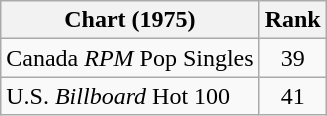<table class="wikitable">
<tr>
<th align="left">Chart (1975)</th>
<th style="text-align:center;">Rank</th>
</tr>
<tr>
<td>Canada <em>RPM</em> Pop Singles</td>
<td style="text-align:center;">39</td>
</tr>
<tr>
<td>U.S. <em>Billboard</em> Hot 100</td>
<td style="text-align:center;">41</td>
</tr>
</table>
